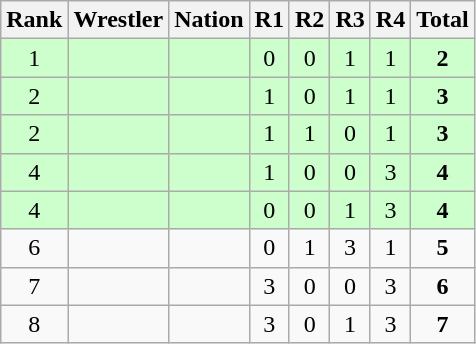<table class="wikitable sortable" style="text-align:center;">
<tr>
<th>Rank</th>
<th>Wrestler</th>
<th>Nation</th>
<th>R1</th>
<th>R2</th>
<th>R3</th>
<th>R4</th>
<th>Total</th>
</tr>
<tr style="background:#cfc;">
<td>1</td>
<td align=left></td>
<td align=left></td>
<td>0</td>
<td>0</td>
<td>1</td>
<td>1</td>
<td><strong>2</strong></td>
</tr>
<tr style="background:#cfc;">
<td>2</td>
<td align=left></td>
<td align=left></td>
<td>1</td>
<td>0</td>
<td>1</td>
<td>1</td>
<td><strong>3</strong></td>
</tr>
<tr style="background:#cfc;">
<td>2</td>
<td align=left></td>
<td align=left></td>
<td>1</td>
<td>1</td>
<td>0</td>
<td>1</td>
<td><strong>3</strong></td>
</tr>
<tr style="background:#cfc;">
<td>4</td>
<td align=left></td>
<td align=left></td>
<td>1</td>
<td>0</td>
<td>0</td>
<td>3</td>
<td><strong>4</strong></td>
</tr>
<tr style="background:#cfc;">
<td>4</td>
<td align=left></td>
<td align=left></td>
<td>0</td>
<td>0</td>
<td>1</td>
<td>3</td>
<td><strong>4</strong></td>
</tr>
<tr>
<td>6</td>
<td align=left></td>
<td align=left></td>
<td>0</td>
<td>1</td>
<td>3</td>
<td>1</td>
<td><strong>5</strong></td>
</tr>
<tr>
<td>7</td>
<td align=left></td>
<td align=left></td>
<td>3</td>
<td>0</td>
<td>0</td>
<td>3</td>
<td><strong>6</strong></td>
</tr>
<tr>
<td>8</td>
<td align=left></td>
<td align=left></td>
<td>3</td>
<td>0</td>
<td>1</td>
<td>3</td>
<td><strong>7</strong></td>
</tr>
</table>
